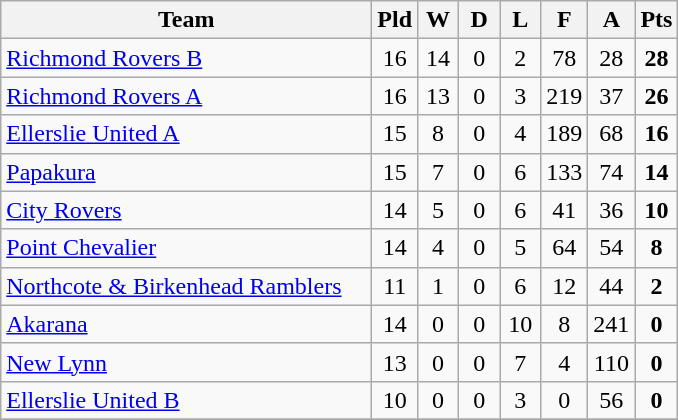<table class="wikitable" style="text-align:center;">
<tr>
<th width=240>Team</th>
<th width=20 abbr="Played">Pld</th>
<th width=20 abbr="Won">W</th>
<th width=20 abbr="Drawn">D</th>
<th width=20 abbr="Lost">L</th>
<th width=20 abbr="For">F</th>
<th width=20 abbr="Against">A</th>
<th width=20 abbr="Points">Pts</th>
</tr>
<tr>
<td style="text-align:left;"><a href='#'>Richmond Rovers B</a></td>
<td>16</td>
<td>14</td>
<td>0</td>
<td>2</td>
<td>78</td>
<td>28</td>
<td><strong>28</strong></td>
</tr>
<tr>
<td style="text-align:left;"><a href='#'>Richmond Rovers A</a></td>
<td>16</td>
<td>13</td>
<td>0</td>
<td>3</td>
<td>219</td>
<td>37</td>
<td><strong>26</strong></td>
</tr>
<tr>
<td style="text-align:left;"><a href='#'>Ellerslie United A</a></td>
<td>15</td>
<td>8</td>
<td>0</td>
<td>4</td>
<td>189</td>
<td>68</td>
<td><strong>16</strong></td>
</tr>
<tr>
<td style="text-align:left;"><a href='#'>Papakura</a></td>
<td>15</td>
<td>7</td>
<td>0</td>
<td>6</td>
<td>133</td>
<td>74</td>
<td><strong>14</strong></td>
</tr>
<tr>
<td style="text-align:left;"><a href='#'>City Rovers</a></td>
<td>14</td>
<td>5</td>
<td>0</td>
<td>6</td>
<td>41</td>
<td>36</td>
<td><strong>10</strong></td>
</tr>
<tr>
<td style="text-align:left;"><a href='#'>Point Chevalier</a></td>
<td>14</td>
<td>4</td>
<td>0</td>
<td>5</td>
<td>64</td>
<td>54</td>
<td><strong>8</strong></td>
</tr>
<tr>
<td style="text-align:left;"><a href='#'>Northcote & Birkenhead Ramblers</a></td>
<td>11</td>
<td>1</td>
<td>0</td>
<td>6</td>
<td>12</td>
<td>44</td>
<td><strong>2</strong></td>
</tr>
<tr>
<td style="text-align:left;"><a href='#'>Akarana</a></td>
<td>14</td>
<td>0</td>
<td>0</td>
<td>10</td>
<td>8</td>
<td>241</td>
<td><strong>0</strong></td>
</tr>
<tr>
<td style="text-align:left;"><a href='#'>New Lynn</a></td>
<td>13</td>
<td>0</td>
<td>0</td>
<td>7</td>
<td>4</td>
<td>110</td>
<td><strong>0</strong></td>
</tr>
<tr>
<td style="text-align:left;"><a href='#'>Ellerslie United B</a></td>
<td>10</td>
<td>0</td>
<td>0</td>
<td>3</td>
<td>0</td>
<td>56</td>
<td><strong>0</strong></td>
</tr>
<tr>
</tr>
</table>
